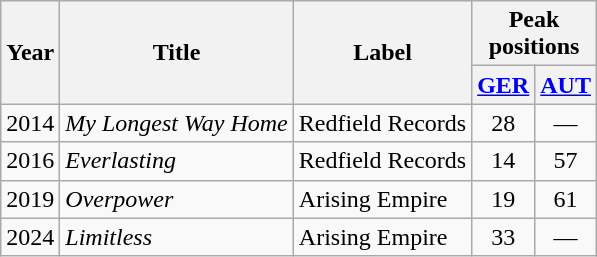<table class="wikitable">
<tr>
<th rowspan="2">Year</th>
<th rowspan="2">Title</th>
<th rowspan="2">Label</th>
<th colspan="2">Peak positions</th>
</tr>
<tr>
<th width="30"><a href='#'>GER</a><br></th>
<th width="30"><a href='#'>AUT</a><br></th>
</tr>
<tr>
<td>2014</td>
<td><em>My Longest Way Home</em></td>
<td>Redfield Records</td>
<td align="center">28</td>
<td align="center">—</td>
</tr>
<tr>
<td>2016</td>
<td><em>Everlasting</em></td>
<td>Redfield Records</td>
<td align="center">14</td>
<td align="center">57<br></td>
</tr>
<tr>
<td>2019</td>
<td><em>Overpower</em></td>
<td>Arising Empire</td>
<td align="center">19</td>
<td align="center">61</td>
</tr>
<tr>
<td>2024</td>
<td><em>Limitless</em></td>
<td>Arising Empire</td>
<td align="center">33</td>
<td align="center">—</td>
</tr>
</table>
